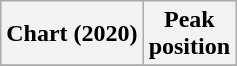<table class="wikitable plainrowheaders sortable" style="text-align:center;">
<tr>
<th scope="col">Chart (2020)</th>
<th scope="col">Peak<br>position</th>
</tr>
<tr>
</tr>
</table>
